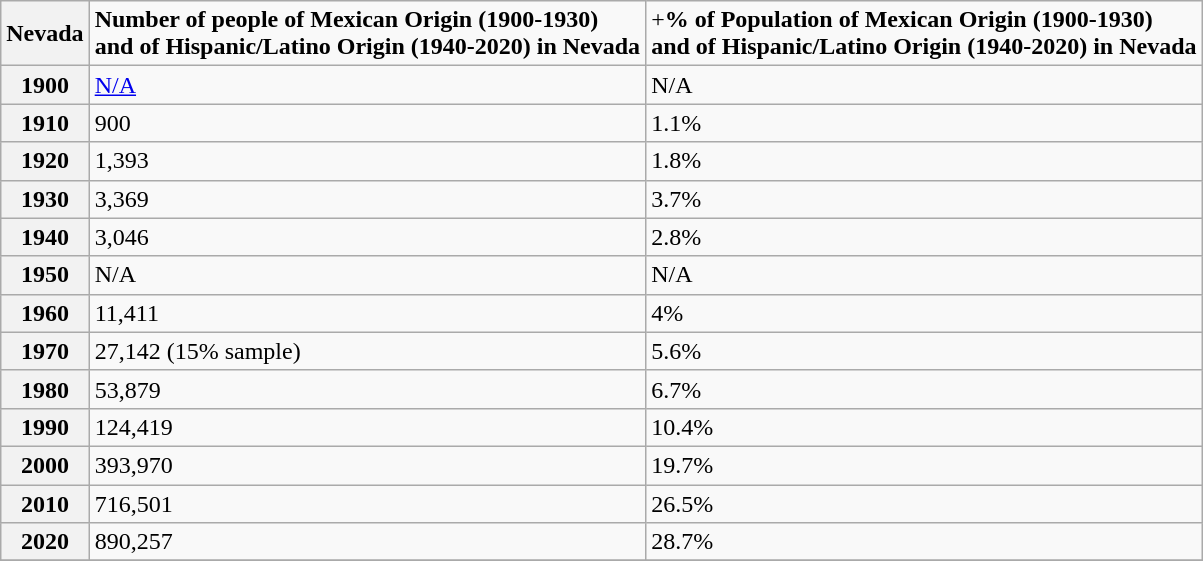<table class="wikitable sortable" font-size:75%">
<tr>
<th> Nevada</th>
<td><strong>Number of people of Mexican Origin (1900-1930)<br> and of Hispanic/Latino Origin (1940-2020) in Nevada</strong></td>
<td>+<strong>% of Population of Mexican Origin (1900-1930)<br> and of Hispanic/Latino Origin (1940-2020) in Nevada</strong></td>
</tr>
<tr>
<th>1900</th>
<td><a href='#'>N/A</a></td>
<td>N/A</td>
</tr>
<tr>
<th>1910</th>
<td>900</td>
<td>1.1%</td>
</tr>
<tr>
<th>1920</th>
<td>1,393</td>
<td>1.8%</td>
</tr>
<tr>
<th>1930</th>
<td>3,369</td>
<td>3.7%</td>
</tr>
<tr>
<th>1940</th>
<td>3,046</td>
<td>2.8%</td>
</tr>
<tr>
<th>1950</th>
<td>N/A</td>
<td>N/A</td>
</tr>
<tr>
<th>1960</th>
<td>11,411</td>
<td>4%</td>
</tr>
<tr>
<th>1970</th>
<td>27,142 (15% sample)</td>
<td>5.6%</td>
</tr>
<tr>
<th>1980</th>
<td>53,879</td>
<td>6.7%</td>
</tr>
<tr>
<th>1990</th>
<td>124,419</td>
<td>10.4%</td>
</tr>
<tr>
<th>2000</th>
<td>393,970</td>
<td>19.7%</td>
</tr>
<tr>
<th>2010</th>
<td>716,501</td>
<td>26.5%</td>
</tr>
<tr>
<th>2020</th>
<td>890,257</td>
<td>28.7%</td>
</tr>
<tr>
</tr>
</table>
